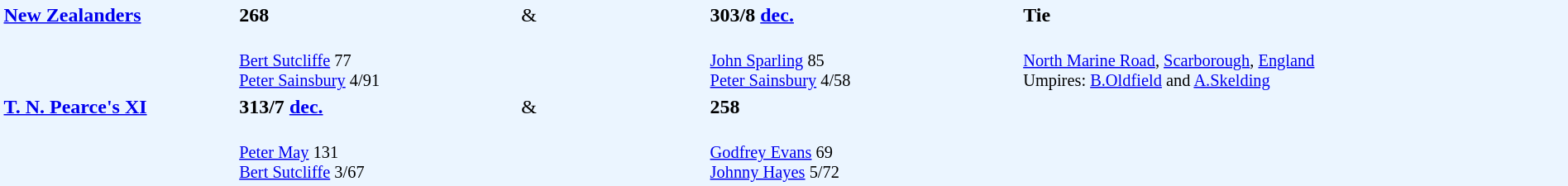<table width="100%" style="background: #EBF5FF">
<tr>
<td width="15%" valign="top" rowspan="2"><strong><a href='#'>New Zealanders</a></strong></td>
<td width="18%"><strong>268</strong></td>
<td width="12%">&</td>
<td width="20%"><strong>303/8 <a href='#'>dec.</a></strong></td>
<td width="35%"><strong>Tie</strong></td>
</tr>
<tr>
<td style="font-size: 85%;" valign="top"><br><a href='#'>Bert Sutcliffe</a> 77<br>
<a href='#'>Peter Sainsbury</a> 4/91</td>
<td></td>
<td style="font-size: 85%;"><br><a href='#'>John Sparling</a> 85<br>
<a href='#'>Peter Sainsbury</a> 4/58</td>
<td valign="top" style="font-size: 85%;" rowspan="3"><br><a href='#'>North Marine Road</a>, <a href='#'>Scarborough</a>, <a href='#'>England</a><br>
Umpires: <a href='#'>B.Oldfield</a> and <a href='#'>A.Skelding</a></td>
</tr>
<tr>
<td valign="top" rowspan="2"><strong><a href='#'>T. N. Pearce's XI</a></strong></td>
<td><strong>313/7 <a href='#'>dec.</a></strong></td>
<td>&</td>
<td><strong>258</strong></td>
</tr>
<tr>
<td style="font-size: 85%;"><br><a href='#'>Peter May</a> 131<br>
<a href='#'>Bert Sutcliffe</a> 3/67</td>
<td></td>
<td valign="top" style="font-size: 85%;"><br><a href='#'>Godfrey Evans</a> 69<br>
<a href='#'>Johnny Hayes</a> 5/72</td>
</tr>
</table>
